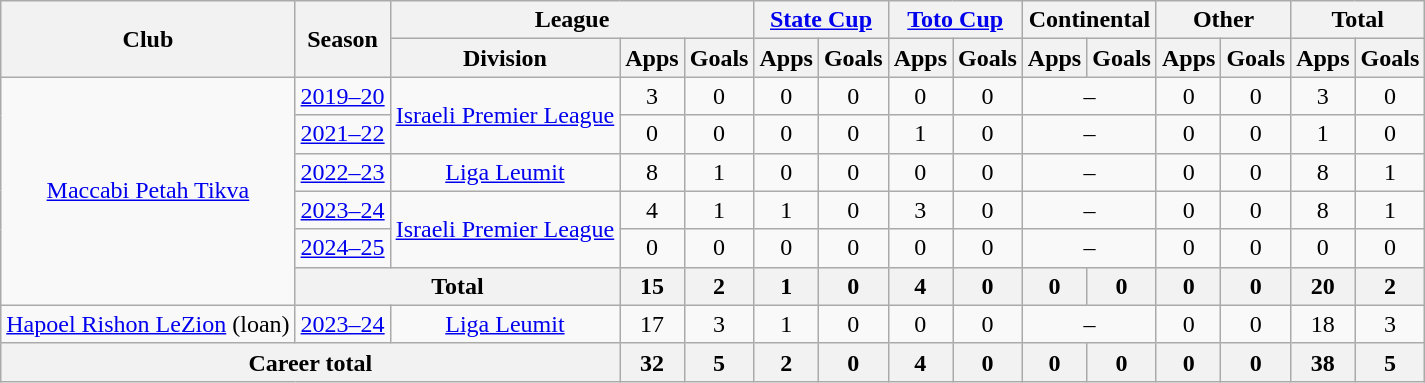<table class="wikitable" style="text-align: center">
<tr>
<th rowspan="2">Club</th>
<th rowspan="2">Season</th>
<th colspan="3">League</th>
<th colspan="2"><a href='#'>State Cup</a></th>
<th colspan="2"><a href='#'>Toto Cup</a></th>
<th colspan="2">Continental</th>
<th colspan="2">Other</th>
<th colspan="2">Total</th>
</tr>
<tr>
<th>Division</th>
<th>Apps</th>
<th>Goals</th>
<th>Apps</th>
<th>Goals</th>
<th>Apps</th>
<th>Goals</th>
<th>Apps</th>
<th>Goals</th>
<th>Apps</th>
<th>Goals</th>
<th>Apps</th>
<th>Goals</th>
</tr>
<tr>
<td rowspan="6"><a href='#'>Maccabi Petah Tikva</a></td>
<td><a href='#'>2019–20</a></td>
<td rowspan="2"><a href='#'>Israeli Premier League</a></td>
<td>3</td>
<td>0</td>
<td>0</td>
<td>0</td>
<td>0</td>
<td>0</td>
<td colspan="2">–</td>
<td>0</td>
<td>0</td>
<td>3</td>
<td>0</td>
</tr>
<tr>
<td><a href='#'>2021–22</a></td>
<td>0</td>
<td>0</td>
<td>0</td>
<td>0</td>
<td>1</td>
<td>0</td>
<td colspan="2">–</td>
<td>0</td>
<td>0</td>
<td>1</td>
<td>0</td>
</tr>
<tr>
<td><a href='#'>2022–23</a></td>
<td rowspan="1"><a href='#'>Liga Leumit</a></td>
<td>8</td>
<td>1</td>
<td>0</td>
<td>0</td>
<td>0</td>
<td>0</td>
<td colspan="2">–</td>
<td>0</td>
<td>0</td>
<td>8</td>
<td>1</td>
</tr>
<tr>
<td><a href='#'>2023–24</a></td>
<td rowspan="2"><a href='#'>Israeli Premier League</a></td>
<td>4</td>
<td>1</td>
<td>1</td>
<td>0</td>
<td>3</td>
<td>0</td>
<td colspan="2">–</td>
<td>0</td>
<td>0</td>
<td>8</td>
<td>1</td>
</tr>
<tr>
<td><a href='#'>2024–25</a></td>
<td>0</td>
<td>0</td>
<td>0</td>
<td>0</td>
<td>0</td>
<td>0</td>
<td colspan="2">–</td>
<td>0</td>
<td>0</td>
<td>0</td>
<td>0</td>
</tr>
<tr>
<th colspan="2"><strong>Total</strong></th>
<th>15</th>
<th>2</th>
<th>1</th>
<th>0</th>
<th>4</th>
<th>0</th>
<th>0</th>
<th>0</th>
<th>0</th>
<th>0</th>
<th>20</th>
<th>2</th>
</tr>
<tr>
<td rowspan="1"><a href='#'>Hapoel Rishon LeZion</a> (loan)</td>
<td><a href='#'>2023–24</a></td>
<td rowspan="1"><a href='#'>Liga Leumit</a></td>
<td>17</td>
<td>3</td>
<td>1</td>
<td>0</td>
<td>0</td>
<td>0</td>
<td colspan="2">–</td>
<td>0</td>
<td>0</td>
<td>18</td>
<td>3</td>
</tr>
<tr>
<th colspan="3"><strong>Career total</strong></th>
<th>32</th>
<th>5</th>
<th>2</th>
<th>0</th>
<th>4</th>
<th>0</th>
<th>0</th>
<th>0</th>
<th>0</th>
<th>0</th>
<th>38</th>
<th>5</th>
</tr>
</table>
